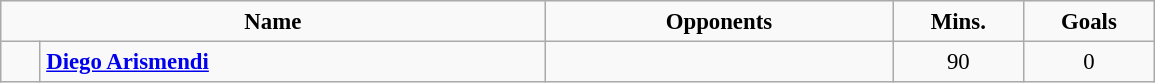<table class= width=90% border="2" cellpadding="4" cellspacing="0" style="text-align=center: 1em 1em 1em 0; background: #f9f9f9; border: 1px #aaa solid; border-collapse: collapse; font-size: 95%;">
<tr>
<th width=25% colspan=2>Name</th>
<th width=16%>Opponents</th>
<th width=6%>Mins.</th>
<th width=6%>Goals</th>
</tr>
<tr>
<td align=center></td>
<td><strong><a href='#'>Diego Arismendi</a></strong></td>
<td></td>
<td align=center>90</td>
<td align=center>0</td>
</tr>
</table>
